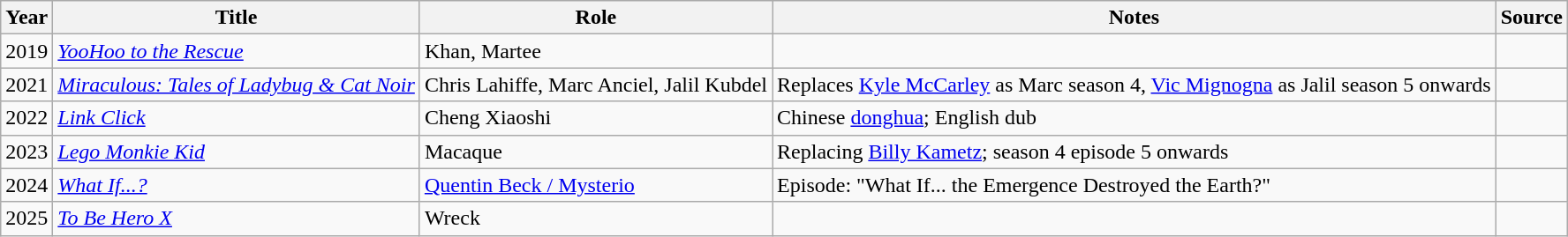<table class="wikitable sortable plainrowheaders">
<tr>
<th>Year</th>
<th>Title</th>
<th>Role</th>
<th class="unsortable">Notes</th>
<th class="unsortable">Source</th>
</tr>
<tr>
<td>2019</td>
<td><em><a href='#'>YooHoo to the Rescue</a></em></td>
<td>Khan, Martee</td>
<td></td>
<td></td>
</tr>
<tr>
<td>2021</td>
<td><em><a href='#'>Miraculous: Tales of Ladybug & Cat Noir</a></em></td>
<td>Chris Lahiffe, Marc Anciel, Jalil Kubdel</td>
<td>Replaces <a href='#'>Kyle McCarley</a> as Marc season 4, <a href='#'>Vic Mignogna</a> as Jalil season 5 onwards</td>
<td></td>
</tr>
<tr>
<td>2022</td>
<td><em><a href='#'>Link Click</a></em></td>
<td>Cheng Xiaoshi</td>
<td>Chinese <a href='#'>donghua</a>; English dub</td>
<td></td>
</tr>
<tr>
<td>2023</td>
<td><em><a href='#'>Lego Monkie Kid</a></em></td>
<td>Macaque</td>
<td>Replacing <a href='#'>Billy Kametz</a>; season 4 episode 5 onwards</td>
<td></td>
</tr>
<tr>
<td>2024</td>
<td><a href='#'><em>What If...?</em></a></td>
<td><a href='#'>Quentin Beck / Mysterio</a></td>
<td>Episode: "What If... the Emergence Destroyed the Earth?"</td>
<td></td>
</tr>
<tr>
<td>2025</td>
<td><em><a href='#'>To Be Hero X</a></em></td>
<td>Wreck</td>
<td></td>
<td></td>
</tr>
</table>
